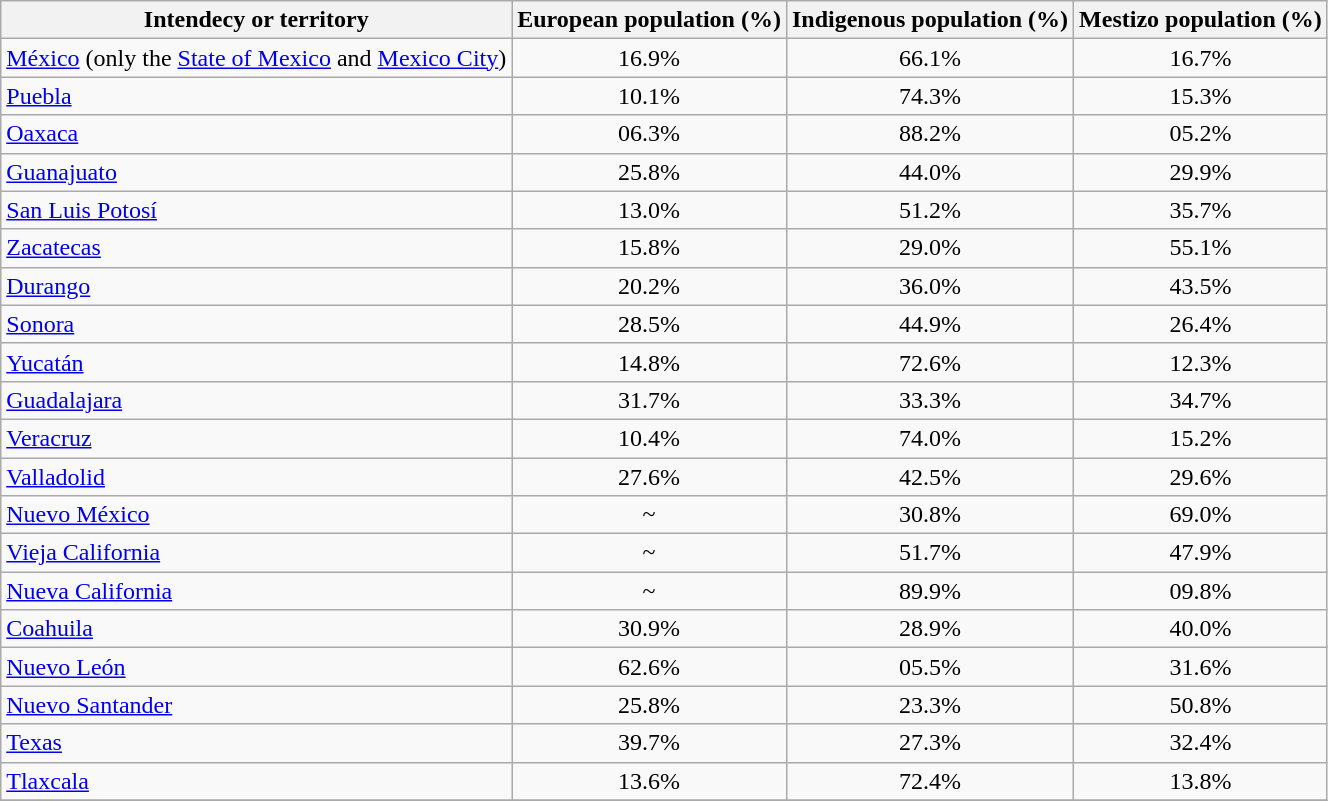<table class="wikitable sortable" style="float:center; text-align:center;">
<tr>
<th>Intendecy or territory</th>
<th>European population (%)</th>
<th>Indigenous population (%)</th>
<th>Mestizo population (%)</th>
</tr>
<tr>
<td align="left"><a href='#'>México</a> (only the <a href='#'>State of Mexico</a> and <a href='#'>Mexico City</a>)</td>
<td>16.9%</td>
<td>66.1%</td>
<td>16.7%</td>
</tr>
<tr>
<td align="left"><a href='#'>Puebla</a></td>
<td>10.1%</td>
<td>74.3%</td>
<td>15.3%</td>
</tr>
<tr>
<td align="left"><a href='#'>Oaxaca</a></td>
<td>06.3%</td>
<td>88.2%</td>
<td>05.2%</td>
</tr>
<tr>
<td align="left"><a href='#'>Guanajuato</a></td>
<td>25.8%</td>
<td>44.0%</td>
<td>29.9%</td>
</tr>
<tr>
<td align="left"><a href='#'>San Luis Potosí</a></td>
<td>13.0%</td>
<td>51.2%</td>
<td>35.7%</td>
</tr>
<tr>
<td align="left"><a href='#'>Zacatecas</a></td>
<td>15.8%</td>
<td>29.0%</td>
<td>55.1%</td>
</tr>
<tr>
<td align="left"><a href='#'>Durango</a></td>
<td>20.2%</td>
<td>36.0%</td>
<td>43.5%</td>
</tr>
<tr>
<td align="left"><a href='#'>Sonora</a></td>
<td>28.5%</td>
<td>44.9%</td>
<td>26.4%</td>
</tr>
<tr>
<td align="left"><a href='#'>Yucatán</a></td>
<td>14.8%</td>
<td>72.6%</td>
<td>12.3%</td>
</tr>
<tr>
<td align="left"><a href='#'>Guadalajara</a></td>
<td>31.7%</td>
<td>33.3%</td>
<td>34.7%</td>
</tr>
<tr>
<td align="left"><a href='#'>Veracruz</a></td>
<td>10.4%</td>
<td>74.0%</td>
<td>15.2%</td>
</tr>
<tr>
<td align="left"><a href='#'>Valladolid</a></td>
<td>27.6%</td>
<td>42.5%</td>
<td>29.6%</td>
</tr>
<tr>
<td align="left"><a href='#'>Nuevo México</a></td>
<td>~</td>
<td>30.8%</td>
<td>69.0%</td>
</tr>
<tr>
<td align="left"><a href='#'>Vieja California</a></td>
<td>~</td>
<td>51.7%</td>
<td>47.9%</td>
</tr>
<tr>
<td align="left"><a href='#'>Nueva California</a></td>
<td>~</td>
<td>89.9%</td>
<td>09.8%</td>
</tr>
<tr>
<td align="left"><a href='#'>Coahuila</a></td>
<td>30.9%</td>
<td>28.9%</td>
<td>40.0%</td>
</tr>
<tr>
<td align="left"><a href='#'>Nuevo León</a></td>
<td>62.6%</td>
<td>05.5%</td>
<td>31.6%</td>
</tr>
<tr>
<td align="left"><a href='#'>Nuevo Santander</a></td>
<td>25.8%</td>
<td>23.3%</td>
<td>50.8%</td>
</tr>
<tr>
<td align="left"><a href='#'>Texas</a></td>
<td>39.7%</td>
<td>27.3%</td>
<td>32.4%</td>
</tr>
<tr>
<td align="left"><a href='#'>Tlaxcala</a></td>
<td>13.6%</td>
<td>72.4%</td>
<td>13.8%</td>
</tr>
<tr>
</tr>
</table>
